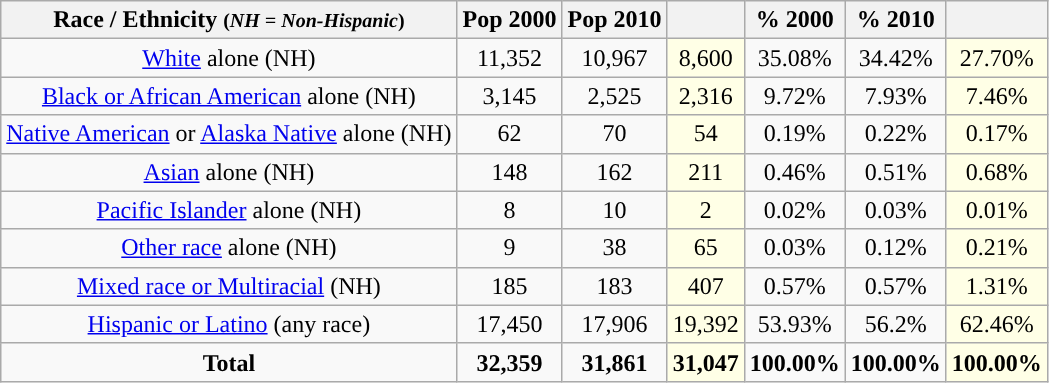<table class="wikitable" style="text-align:center;">
<tr>
<th>Race / Ethnicity <small>(<em>NH = Non-Hispanic</em>)</small></th>
<th>Pop 2000</th>
<th>Pop 2010</th>
<th></th>
<th>% 2000</th>
<th>% 2010</th>
<th></th>
</tr>
<tr>
<td><a href='#'>White</a> alone (NH)</td>
<td>11,352</td>
<td>10,967</td>
<td style='background: #ffffe6;'>8,600</td>
<td>35.08%</td>
<td>34.42%</td>
<td style='background: #ffffe6;'>27.70%</td>
</tr>
<tr>
<td><a href='#'>Black or African American</a> alone (NH)</td>
<td>3,145</td>
<td>2,525</td>
<td style='background: #ffffe6;'>2,316</td>
<td>9.72%</td>
<td>7.93%</td>
<td style='background: #ffffe6;'>7.46%</td>
</tr>
<tr>
<td><a href='#'>Native American</a> or <a href='#'>Alaska Native</a> alone (NH)</td>
<td>62</td>
<td>70</td>
<td style='background: #ffffe6;'>54</td>
<td>0.19%</td>
<td>0.22%</td>
<td style='background: #ffffe6;'>0.17%</td>
</tr>
<tr>
<td><a href='#'>Asian</a> alone (NH)</td>
<td>148</td>
<td>162</td>
<td style='background: #ffffe6;'>211</td>
<td>0.46%</td>
<td>0.51%</td>
<td style='background: #ffffe6;'>0.68%</td>
</tr>
<tr>
<td><a href='#'>Pacific Islander</a> alone (NH)</td>
<td>8</td>
<td>10</td>
<td style='background: #ffffe6;'>2</td>
<td>0.02%</td>
<td>0.03%</td>
<td style='background: #ffffe6;'>0.01%</td>
</tr>
<tr>
<td><a href='#'>Other race</a> alone (NH)</td>
<td>9</td>
<td>38</td>
<td style='background: #ffffe6;'>65</td>
<td>0.03%</td>
<td>0.12%</td>
<td style='background: #ffffe6;'>0.21%</td>
</tr>
<tr>
<td><a href='#'>Mixed race or Multiracial</a> (NH)</td>
<td>185</td>
<td>183</td>
<td style='background: #ffffe6;'>407</td>
<td>0.57%</td>
<td>0.57%</td>
<td style='background: #ffffe6;'>1.31%</td>
</tr>
<tr>
<td><a href='#'>Hispanic or Latino</a> (any race)</td>
<td>17,450</td>
<td>17,906</td>
<td style='background: #ffffe6;'>19,392</td>
<td>53.93%</td>
<td>56.2%</td>
<td style='background: #ffffe6;'>62.46%</td>
</tr>
<tr>
<td><strong>Total</strong></td>
<td><strong>32,359</strong></td>
<td><strong>31,861</strong></td>
<td style='background: #ffffe6;'><strong>31,047</strong></td>
<td><strong>100.00%</strong></td>
<td><strong>100.00%</strong></td>
<td style='background: #ffffe6;'><strong>100.00%</strong></td>
</tr>
</table>
